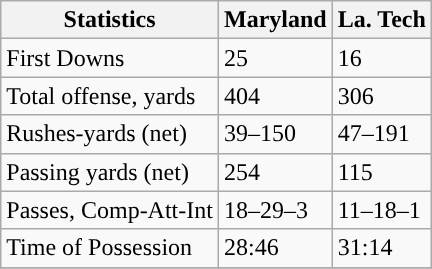<table class="wikitable">
<tr>
<th>Statistics</th>
<th>Maryland</th>
<th>La. Tech</th>
</tr>
<tr>
<td>First Downs</td>
<td>25</td>
<td>16</td>
</tr>
<tr>
<td>Total offense, yards</td>
<td>404</td>
<td>306</td>
</tr>
<tr>
<td>Rushes-yards (net)</td>
<td>39–150</td>
<td>47–191</td>
</tr>
<tr>
<td>Passing yards (net)</td>
<td>254</td>
<td>115</td>
</tr>
<tr>
<td>Passes, Comp-Att-Int</td>
<td>18–29–3</td>
<td>11–18–1</td>
</tr>
<tr>
<td>Time of Possession</td>
<td>28:46</td>
<td>31:14</td>
</tr>
<tr>
</tr>
</table>
